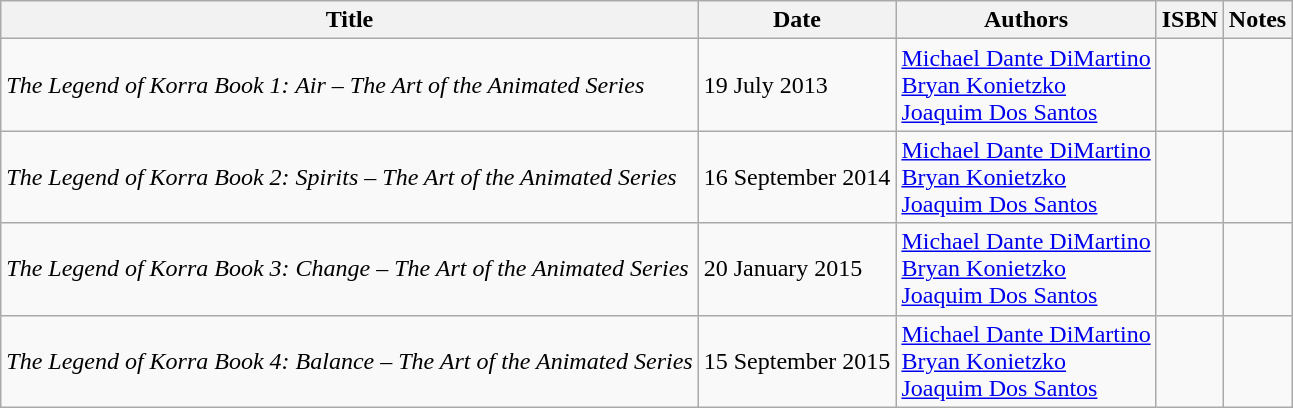<table class="wikitable">
<tr>
<th>Title</th>
<th>Date</th>
<th>Authors</th>
<th>ISBN</th>
<th>Notes</th>
</tr>
<tr>
<td><em>The Legend of Korra Book 1: Air – The Art of the Animated Series</em></td>
<td>19 July 2013</td>
<td><a href='#'>Michael Dante DiMartino</a><br><a href='#'>Bryan Konietzko</a><br><a href='#'>Joaquim Dos Santos</a></td>
<td></td>
<td></td>
</tr>
<tr>
<td><em>The Legend of Korra Book 2: Spirits – The Art of the Animated Series</em></td>
<td>16 September 2014</td>
<td><a href='#'>Michael Dante DiMartino</a><br><a href='#'>Bryan Konietzko</a><br><a href='#'>Joaquim Dos Santos</a></td>
<td></td>
<td></td>
</tr>
<tr>
<td><em>The Legend of Korra Book 3: Change – The Art of the Animated Series</em></td>
<td>20 January 2015</td>
<td><a href='#'>Michael Dante DiMartino</a><br><a href='#'>Bryan Konietzko</a><br><a href='#'>Joaquim Dos Santos</a></td>
<td></td>
<td></td>
</tr>
<tr>
<td><em>The Legend of Korra Book 4: Balance – The Art of the Animated Series</em></td>
<td>15 September 2015</td>
<td><a href='#'>Michael Dante DiMartino</a><br><a href='#'>Bryan Konietzko</a><br><a href='#'>Joaquim Dos Santos</a></td>
<td></td>
<td></td>
</tr>
</table>
